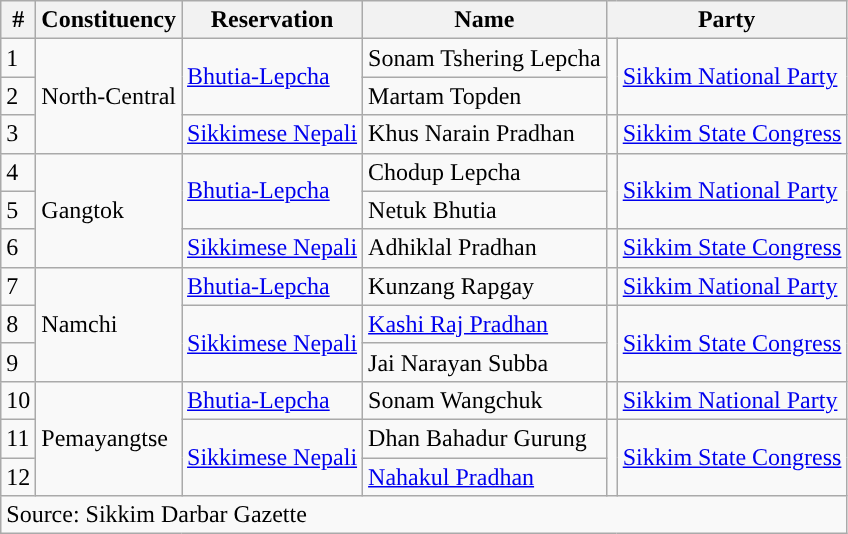<table class="wikitable sortable">
<tr>
<th>#</th>
<th>Constituency</th>
<th>Reservation</th>
<th>Name</th>
<th colspan=2>Party</th>
</tr>
<tr>
<td>1</td>
<td rowspan=3>North-Central</td>
<td rowspan=2><a href='#'>Bhutia-Lepcha</a></td>
<td>Sonam Tshering Lepcha</td>
<td rowspan=2 style="background-color: "></td>
<td rowspan=2><a href='#'>Sikkim National Party</a></td>
</tr>
<tr>
<td>2</td>
<td>Martam Topden</td>
</tr>
<tr>
<td>3</td>
<td><a href='#'>Sikkimese Nepali</a></td>
<td>Khus Narain Pradhan</td>
<td style="background-color: "></td>
<td><a href='#'>Sikkim State Congress</a></td>
</tr>
<tr>
<td>4</td>
<td rowspan=3>Gangtok</td>
<td rowspan=2><a href='#'>Bhutia-Lepcha</a></td>
<td>Chodup Lepcha</td>
<td rowspan=2 style="background-color: "></td>
<td rowspan=2><a href='#'>Sikkim National Party</a></td>
</tr>
<tr>
<td>5</td>
<td>Netuk Bhutia</td>
</tr>
<tr>
<td>6</td>
<td><a href='#'>Sikkimese Nepali</a></td>
<td>Adhiklal Pradhan</td>
<td style="background-color: "></td>
<td><a href='#'>Sikkim State Congress</a></td>
</tr>
<tr>
<td>7</td>
<td rowspan=3>Namchi</td>
<td><a href='#'>Bhutia-Lepcha</a></td>
<td>Kunzang Rapgay</td>
<td style="background-color: "></td>
<td><a href='#'>Sikkim National Party</a></td>
</tr>
<tr>
<td>8</td>
<td rowspan=2><a href='#'>Sikkimese Nepali</a></td>
<td><a href='#'>Kashi Raj Pradhan</a></td>
<td rowspan=2 style="background-color: "></td>
<td rowspan=2><a href='#'>Sikkim State Congress</a></td>
</tr>
<tr>
<td>9</td>
<td>Jai Narayan Subba</td>
</tr>
<tr>
<td>10</td>
<td rowspan=3>Pemayangtse</td>
<td><a href='#'>Bhutia-Lepcha</a></td>
<td>Sonam Wangchuk</td>
<td style="background-color: "></td>
<td><a href='#'>Sikkim National Party</a></td>
</tr>
<tr>
<td>11</td>
<td rowspan=2><a href='#'>Sikkimese Nepali</a></td>
<td>Dhan Bahadur Gurung</td>
<td rowspan=2 style="background-color: "></td>
<td rowspan=2><a href='#'>Sikkim State Congress</a></td>
</tr>
<tr>
<td>12</td>
<td><a href='#'>Nahakul Pradhan</a></td>
</tr>
<tr class="sortbottom">
<td colspan=6>Source: Sikkim Darbar Gazette</td>
</tr>
</table>
